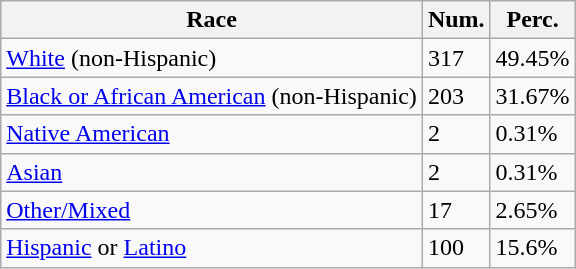<table class="wikitable">
<tr>
<th>Race</th>
<th>Num.</th>
<th>Perc.</th>
</tr>
<tr>
<td><a href='#'>White</a> (non-Hispanic)</td>
<td>317</td>
<td>49.45%</td>
</tr>
<tr>
<td><a href='#'>Black or African American</a> (non-Hispanic)</td>
<td>203</td>
<td>31.67%</td>
</tr>
<tr>
<td><a href='#'>Native American</a></td>
<td>2</td>
<td>0.31%</td>
</tr>
<tr>
<td><a href='#'>Asian</a></td>
<td>2</td>
<td>0.31%</td>
</tr>
<tr>
<td><a href='#'>Other/Mixed</a></td>
<td>17</td>
<td>2.65%</td>
</tr>
<tr>
<td><a href='#'>Hispanic</a> or <a href='#'>Latino</a></td>
<td>100</td>
<td>15.6%</td>
</tr>
</table>
